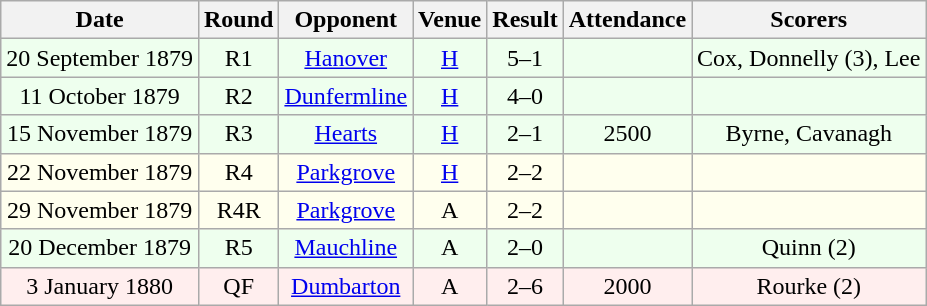<table class="wikitable sortable" style="font-size:100%; text-align:center">
<tr>
<th>Date</th>
<th>Round</th>
<th>Opponent</th>
<th>Venue</th>
<th>Result</th>
<th>Attendance</th>
<th>Scorers</th>
</tr>
<tr bgcolor = "#eeffee">
<td>20 September 1879</td>
<td>R1</td>
<td><a href='#'>Hanover</a></td>
<td><a href='#'>H</a></td>
<td>5–1</td>
<td></td>
<td>Cox, Donnelly (3), Lee</td>
</tr>
<tr bgcolor = "#eeffee">
<td>11 October 1879</td>
<td>R2</td>
<td><a href='#'>Dunfermline</a></td>
<td><a href='#'>H</a></td>
<td>4–0</td>
<td></td>
<td></td>
</tr>
<tr bgcolor = "#EEFFEE">
<td>15 November 1879</td>
<td>R3</td>
<td><a href='#'>Hearts</a></td>
<td><a href='#'>H</a></td>
<td>2–1</td>
<td>2500</td>
<td>Byrne, Cavanagh</td>
</tr>
<tr bgcolor = "#ffffee">
<td>22 November 1879</td>
<td>R4</td>
<td><a href='#'>Parkgrove</a></td>
<td><a href='#'>H</a></td>
<td>2–2</td>
<td></td>
<td></td>
</tr>
<tr bgcolor = "#ffffee">
<td>29 November 1879</td>
<td>R4R</td>
<td><a href='#'>Parkgrove</a></td>
<td>A</td>
<td>2–2</td>
<td></td>
<td></td>
</tr>
<tr bgcolor = "#EEFFEE">
<td>20 December 1879</td>
<td>R5</td>
<td><a href='#'>Mauchline</a></td>
<td>A</td>
<td>2–0</td>
<td></td>
<td>Quinn (2)</td>
</tr>
<tr bgcolor = "#FFEEEE">
<td>3 January 1880</td>
<td>QF</td>
<td><a href='#'>Dumbarton</a></td>
<td>A</td>
<td>2–6</td>
<td>2000</td>
<td>Rourke (2)</td>
</tr>
</table>
